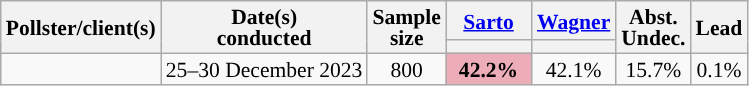<table class="wikitable" style="text-align:center;font-size:90%;line-height:14px;">
<tr>
<th rowspan="2">Pollster/client(s)</th>
<th rowspan="2">Date(s) <br>conducted</th>
<th rowspan="2">Sample <br>size</th>
<th class="unsortable" style="width:50px;"><a href='#'>Sarto</a><br></th>
<th class="unsortable" style="width:50px;"><a href='#'>Wagner</a><br></th>
<th rowspan="2">Abst.<br>Undec.</th>
<th rowspan="2">Lead</th>
</tr>
<tr>
<th data-sort-type="number" class="sortable" style="background:"></th>
<th data-sort-type="number" class="sortable" style="background:"></th>
</tr>
<tr>
<td></td>
<td>25–30 December 2023</td>
<td>800</td>
<td style="background:#ecadb9;"><strong>42.2%</strong></td>
<td>42.1%</td>
<td>15.7%</td>
<td style="background:">0.1%</td>
</tr>
</table>
